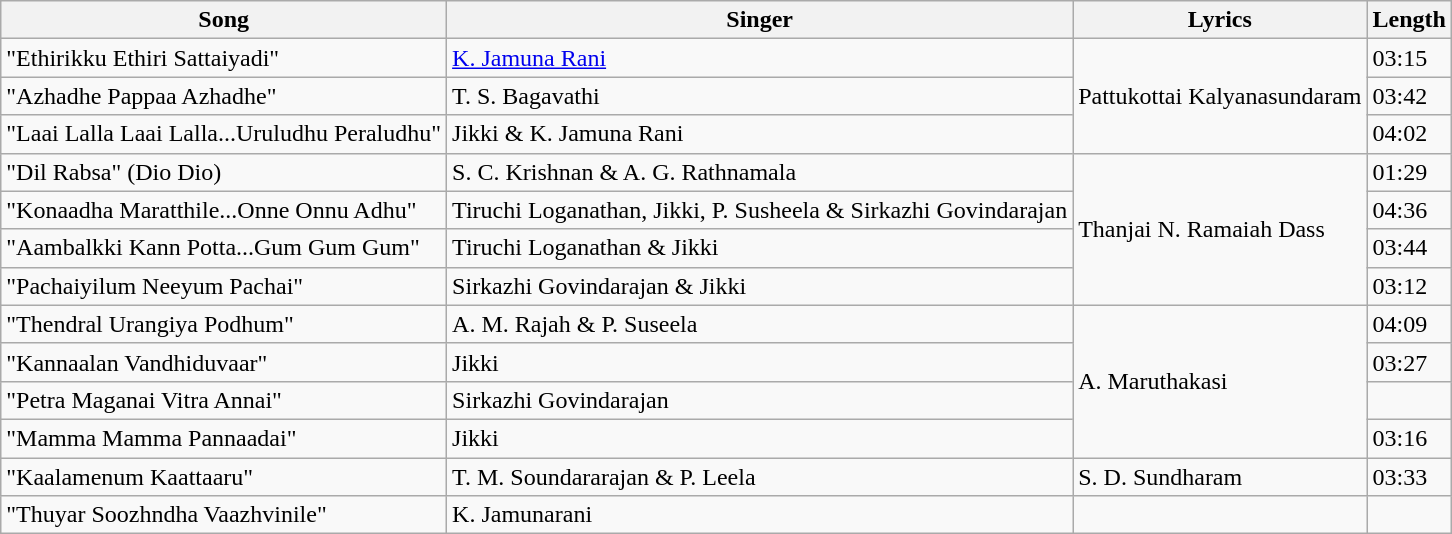<table class="wikitable">
<tr>
<th>Song</th>
<th>Singer</th>
<th>Lyrics</th>
<th>Length</th>
</tr>
<tr>
<td>"Ethirikku Ethiri Sattaiyadi"</td>
<td><a href='#'>K. Jamuna Rani</a></td>
<td rowspan=3>Pattukottai Kalyanasundaram</td>
<td>03:15</td>
</tr>
<tr>
<td>"Azhadhe Pappaa Azhadhe"</td>
<td>T. S. Bagavathi</td>
<td>03:42</td>
</tr>
<tr>
<td>"Laai Lalla Laai Lalla...Uruludhu Peraludhu"</td>
<td>Jikki & K. Jamuna Rani</td>
<td>04:02</td>
</tr>
<tr>
<td>"Dil Rabsa" (Dio Dio)</td>
<td>S. C. Krishnan & A. G. Rathnamala</td>
<td rowspan=4>Thanjai N. Ramaiah Dass</td>
<td>01:29</td>
</tr>
<tr>
<td>"Konaadha Maratthile...Onne Onnu Adhu"</td>
<td>Tiruchi Loganathan, Jikki, P. Susheela & Sirkazhi Govindarajan</td>
<td>04:36</td>
</tr>
<tr>
<td>"Aambalkki Kann Potta...Gum Gum Gum"</td>
<td>Tiruchi Loganathan & Jikki</td>
<td>03:44</td>
</tr>
<tr>
<td>"Pachaiyilum Neeyum Pachai"</td>
<td>Sirkazhi Govindarajan & Jikki</td>
<td>03:12</td>
</tr>
<tr>
<td>"Thendral Urangiya Podhum"</td>
<td>A. M. Rajah & P. Suseela</td>
<td rowspan=4>A. Maruthakasi</td>
<td>04:09</td>
</tr>
<tr>
<td>"Kannaalan Vandhiduvaar"</td>
<td>Jikki</td>
<td>03:27</td>
</tr>
<tr>
<td>"Petra Maganai Vitra Annai"</td>
<td>Sirkazhi Govindarajan</td>
<td></td>
</tr>
<tr>
<td>"Mamma Mamma Pannaadai"</td>
<td>Jikki</td>
<td>03:16</td>
</tr>
<tr>
<td>"Kaalamenum Kaattaaru"</td>
<td>T. M. Soundararajan & P. Leela</td>
<td>S. D. Sundharam</td>
<td>03:33</td>
</tr>
<tr>
<td>"Thuyar Soozhndha Vaazhvinile"</td>
<td>K. Jamunarani</td>
<td></td>
<td></td>
</tr>
</table>
